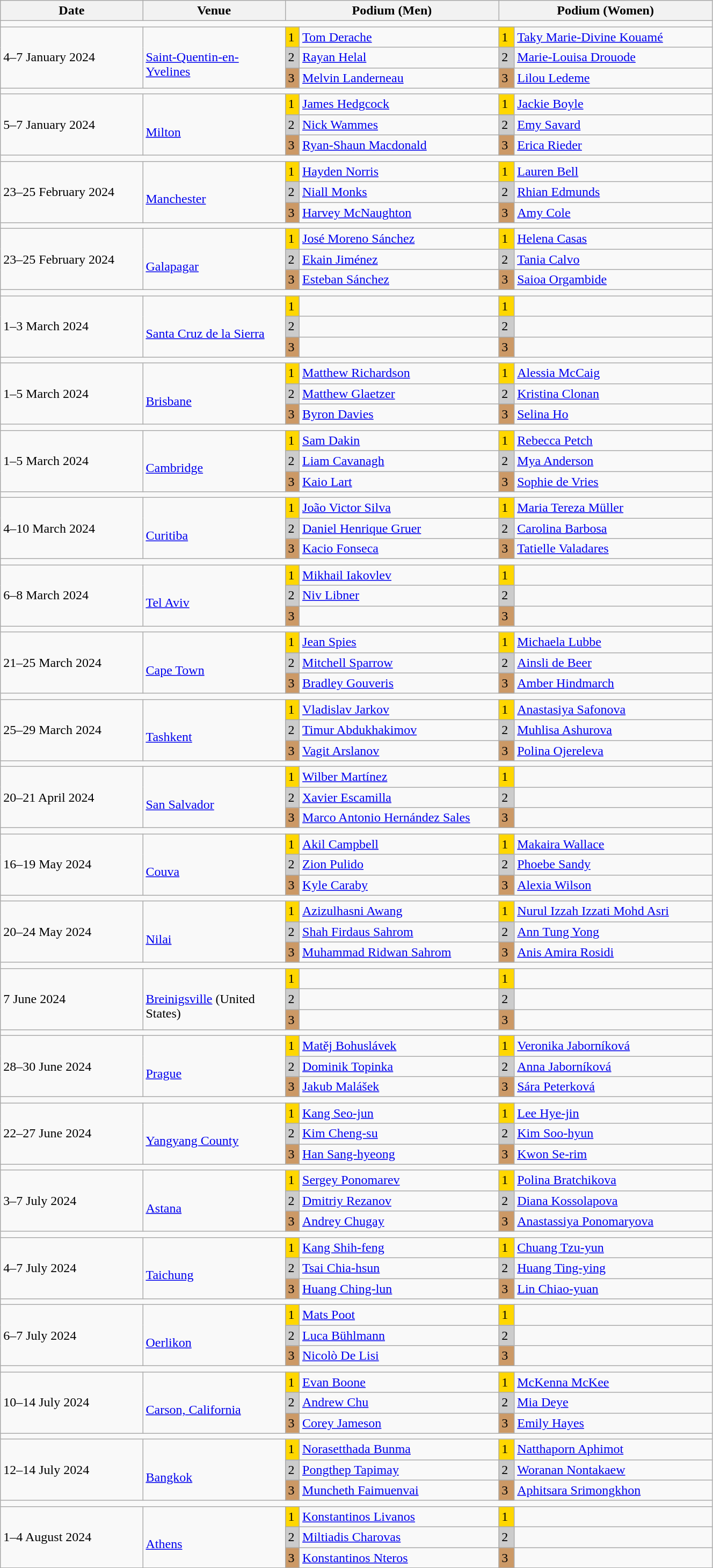<table class="wikitable" width=70%>
<tr>
<th>Date</th>
<th width=20%>Venue</th>
<th colspan=2 width=30%>Podium (Men)</th>
<th colspan=2 width=30%>Podium (Women)</th>
</tr>
<tr>
<td colspan=6></td>
</tr>
<tr>
<td rowspan=3>4–7 January 2024</td>
<td rowspan=3><br><a href='#'>Saint-Quentin-en-Yvelines</a></td>
<td bgcolor=FFD700>1</td>
<td><a href='#'>Tom Derache</a></td>
<td bgcolor=FFD700>1</td>
<td><a href='#'>Taky Marie-Divine Kouamé</a></td>
</tr>
<tr>
<td bgcolor=CCCCCC>2</td>
<td><a href='#'>Rayan Helal</a></td>
<td bgcolor=CCCCCC>2</td>
<td><a href='#'>Marie-Louisa Drouode</a></td>
</tr>
<tr>
<td bgcolor=CC9966>3</td>
<td><a href='#'>Melvin Landerneau</a></td>
<td bgcolor=CC9966>3</td>
<td><a href='#'>Lilou Ledeme</a></td>
</tr>
<tr>
<td colspan=6></td>
</tr>
<tr>
<td rowspan=3>5–7 January 2024</td>
<td rowspan=3><br><a href='#'>Milton</a></td>
<td bgcolor=FFD700>1</td>
<td><a href='#'>James Hedgcock</a></td>
<td bgcolor=FFD700>1</td>
<td><a href='#'>Jackie Boyle</a></td>
</tr>
<tr>
<td bgcolor=CCCCCC>2</td>
<td><a href='#'>Nick Wammes</a></td>
<td bgcolor=CCCCCC>2</td>
<td><a href='#'>Emy Savard</a></td>
</tr>
<tr>
<td bgcolor=CC9966>3</td>
<td><a href='#'>Ryan-Shaun Macdonald</a></td>
<td bgcolor=CC9966>3</td>
<td><a href='#'>Erica Rieder</a></td>
</tr>
<tr>
<td colspan=6></td>
</tr>
<tr>
<td rowspan=3>23–25 February 2024</td>
<td rowspan=3><br><a href='#'>Manchester</a></td>
<td bgcolor=FFD700>1</td>
<td><a href='#'>Hayden Norris</a></td>
<td bgcolor=FFD700>1</td>
<td><a href='#'>Lauren Bell</a></td>
</tr>
<tr>
<td bgcolor=CCCCCC>2</td>
<td><a href='#'>Niall Monks</a></td>
<td bgcolor=CCCCCC>2</td>
<td><a href='#'>Rhian Edmunds</a></td>
</tr>
<tr>
<td bgcolor=CC9966>3</td>
<td><a href='#'>Harvey McNaughton</a></td>
<td bgcolor=CC9966>3</td>
<td><a href='#'>Amy Cole</a></td>
</tr>
<tr>
<td colspan=6></td>
</tr>
<tr>
<td rowspan=3>23–25 February 2024</td>
<td rowspan=3><br><a href='#'>Galapagar</a></td>
<td bgcolor=FFD700>1</td>
<td><a href='#'>José Moreno Sánchez</a></td>
<td bgcolor=FFD700>1</td>
<td><a href='#'>Helena Casas</a></td>
</tr>
<tr>
<td bgcolor=CCCCCC>2</td>
<td><a href='#'>Ekain Jiménez</a></td>
<td bgcolor=CCCCCC>2</td>
<td><a href='#'>Tania Calvo</a></td>
</tr>
<tr>
<td bgcolor=CC9966>3</td>
<td><a href='#'>Esteban Sánchez</a></td>
<td bgcolor=CC9966>3</td>
<td><a href='#'>Saioa Orgambide</a></td>
</tr>
<tr>
<td colspan=6></td>
</tr>
<tr>
<td rowspan=3>1–3 March 2024</td>
<td rowspan=3><br><a href='#'>Santa Cruz de la Sierra</a></td>
<td bgcolor=FFD700>1</td>
<td></td>
<td bgcolor=FFD700>1</td>
<td></td>
</tr>
<tr>
<td bgcolor=CCCCCC>2</td>
<td></td>
<td bgcolor=CCCCCC>2</td>
<td></td>
</tr>
<tr>
<td bgcolor=CC9966>3</td>
<td></td>
<td bgcolor=CC9966>3</td>
<td></td>
</tr>
<tr>
<td colspan=6></td>
</tr>
<tr>
<td rowspan=3>1–5 March 2024</td>
<td rowspan=3><br><a href='#'>Brisbane</a></td>
<td bgcolor=FFD700>1</td>
<td><a href='#'>Matthew Richardson</a></td>
<td bgcolor=FFD700>1</td>
<td><a href='#'>Alessia McCaig</a></td>
</tr>
<tr>
<td bgcolor=CCCCCC>2</td>
<td><a href='#'>Matthew Glaetzer</a></td>
<td bgcolor=CCCCCC>2</td>
<td><a href='#'>Kristina Clonan</a></td>
</tr>
<tr>
<td bgcolor=CC9966>3</td>
<td><a href='#'>Byron Davies</a></td>
<td bgcolor=CC9966>3</td>
<td><a href='#'>Selina Ho</a></td>
</tr>
<tr>
<td colspan=6></td>
</tr>
<tr>
<td rowspan=3>1–5 March 2024</td>
<td rowspan=3><br><a href='#'>Cambridge</a></td>
<td bgcolor=FFD700>1</td>
<td><a href='#'>Sam Dakin</a></td>
<td bgcolor=FFD700>1</td>
<td><a href='#'>Rebecca Petch</a></td>
</tr>
<tr>
<td bgcolor=CCCCCC>2</td>
<td><a href='#'>Liam Cavanagh</a></td>
<td bgcolor=CCCCCC>2</td>
<td><a href='#'>Mya Anderson</a></td>
</tr>
<tr>
<td bgcolor=CC9966>3</td>
<td><a href='#'>Kaio Lart</a></td>
<td bgcolor=CC9966>3</td>
<td><a href='#'>Sophie de Vries</a></td>
</tr>
<tr>
<td colspan=6></td>
</tr>
<tr>
<td rowspan=3>4–10 March 2024</td>
<td rowspan=3><br><a href='#'>Curitiba</a></td>
<td bgcolor=FFD700>1</td>
<td><a href='#'>João Victor Silva</a></td>
<td bgcolor=FFD700>1</td>
<td><a href='#'>Maria Tereza Müller</a></td>
</tr>
<tr>
<td bgcolor=CCCCCC>2</td>
<td><a href='#'>Daniel Henrique Gruer</a></td>
<td bgcolor=CCCCCC>2</td>
<td><a href='#'>Carolina Barbosa</a></td>
</tr>
<tr>
<td bgcolor=CC9966>3</td>
<td><a href='#'>Kacio Fonseca</a></td>
<td bgcolor=CC9966>3</td>
<td><a href='#'>Tatielle Valadares</a></td>
</tr>
<tr>
<td colspan=6></td>
</tr>
<tr>
<td rowspan=3>6–8 March 2024</td>
<td rowspan=3><br><a href='#'>Tel Aviv</a></td>
<td bgcolor=FFD700>1</td>
<td><a href='#'>Mikhail Iakovlev</a></td>
<td bgcolor=FFD700>1</td>
<td></td>
</tr>
<tr>
<td bgcolor=CCCCCC>2</td>
<td><a href='#'>Niv Libner</a></td>
<td bgcolor=CCCCCC>2</td>
<td></td>
</tr>
<tr>
<td bgcolor=CC9966>3</td>
<td></td>
<td bgcolor=CC9966>3</td>
<td></td>
</tr>
<tr>
<td colspan=6></td>
</tr>
<tr>
<td rowspan=3>21–25 March 2024</td>
<td rowspan=3><br><a href='#'>Cape Town</a></td>
<td bgcolor=FFD700>1</td>
<td><a href='#'>Jean Spies</a></td>
<td bgcolor=FFD700>1</td>
<td><a href='#'>Michaela Lubbe</a></td>
</tr>
<tr>
<td bgcolor=CCCCCC>2</td>
<td><a href='#'>Mitchell Sparrow</a></td>
<td bgcolor=CCCCCC>2</td>
<td><a href='#'>Ainsli de Beer</a></td>
</tr>
<tr>
<td bgcolor=CC9966>3</td>
<td><a href='#'>Bradley Gouveris</a></td>
<td bgcolor=CC9966>3</td>
<td><a href='#'>Amber Hindmarch</a></td>
</tr>
<tr>
<td colspan=6></td>
</tr>
<tr>
<td rowspan=3>25–29 March 2024</td>
<td rowspan=3><br><a href='#'>Tashkent</a></td>
<td bgcolor=FFD700>1</td>
<td><a href='#'>Vladislav Jarkov</a></td>
<td bgcolor=FFD700>1</td>
<td><a href='#'>Anastasiya Safonova</a></td>
</tr>
<tr>
<td bgcolor=CCCCCC>2</td>
<td><a href='#'>Timur Abdukhakimov</a></td>
<td bgcolor=CCCCCC>2</td>
<td><a href='#'>Muhlisa Ashurova</a></td>
</tr>
<tr>
<td bgcolor=CC9966>3</td>
<td><a href='#'>Vagit Arslanov</a></td>
<td bgcolor=CC9966>3</td>
<td><a href='#'>Polina Ojereleva</a></td>
</tr>
<tr>
<td colspan=6></td>
</tr>
<tr>
<td rowspan=3>20–21 April 2024</td>
<td rowspan=3><br><a href='#'>San Salvador</a></td>
<td bgcolor=FFD700>1</td>
<td><a href='#'>Wilber Martínez</a></td>
<td bgcolor=FFD700>1</td>
<td></td>
</tr>
<tr>
<td bgcolor=CCCCCC>2</td>
<td><a href='#'>Xavier Escamilla</a></td>
<td bgcolor=CCCCCC>2</td>
<td></td>
</tr>
<tr>
<td bgcolor=CC9966>3</td>
<td><a href='#'>Marco Antonio Hernández Sales</a></td>
<td bgcolor=CC9966>3</td>
<td></td>
</tr>
<tr>
<td colspan=6></td>
</tr>
<tr>
<td rowspan=3>16–19 May 2024</td>
<td rowspan=3><br><a href='#'>Couva</a></td>
<td bgcolor=FFD700>1</td>
<td><a href='#'>Akil Campbell</a></td>
<td bgcolor=FFD700>1</td>
<td><a href='#'>Makaira Wallace</a></td>
</tr>
<tr>
<td bgcolor=CCCCCC>2</td>
<td><a href='#'>Zion Pulido</a></td>
<td bgcolor=CCCCCC>2</td>
<td><a href='#'>Phoebe Sandy</a></td>
</tr>
<tr>
<td bgcolor=CC9966>3</td>
<td><a href='#'>Kyle Caraby</a></td>
<td bgcolor=CC9966>3</td>
<td><a href='#'>Alexia Wilson</a></td>
</tr>
<tr>
<td colspan=6></td>
</tr>
<tr>
<td rowspan=3>20–24 May 2024</td>
<td rowspan=3><br><a href='#'>Nilai</a></td>
<td bgcolor=FFD700>1</td>
<td><a href='#'>Azizulhasni Awang</a></td>
<td bgcolor=FFD700>1</td>
<td><a href='#'>Nurul Izzah Izzati Mohd Asri</a></td>
</tr>
<tr>
<td bgcolor=CCCCCC>2</td>
<td><a href='#'>Shah Firdaus Sahrom</a></td>
<td bgcolor=CCCCCC>2</td>
<td><a href='#'>Ann Tung Yong</a></td>
</tr>
<tr>
<td bgcolor=CC9966>3</td>
<td><a href='#'>Muhammad Ridwan Sahrom</a></td>
<td bgcolor=CC9966>3</td>
<td><a href='#'>Anis Amira Rosidi</a></td>
</tr>
<tr>
<td colspan=6></td>
</tr>
<tr>
<td rowspan=3>7 June 2024</td>
<td rowspan=3><br><a href='#'>Breinigsville</a> (United States)</td>
<td bgcolor=FFD700>1</td>
<td></td>
<td bgcolor=FFD700>1</td>
<td></td>
</tr>
<tr>
<td bgcolor=CCCCCC>2</td>
<td></td>
<td bgcolor=CCCCCC>2</td>
<td></td>
</tr>
<tr>
<td bgcolor=CC9966>3</td>
<td></td>
<td bgcolor=CC9966>3</td>
<td></td>
</tr>
<tr>
<td colspan=6></td>
</tr>
<tr>
<td rowspan=3>28–30 June 2024</td>
<td rowspan=3><br><a href='#'>Prague</a></td>
<td bgcolor=FFD700>1</td>
<td><a href='#'>Matěj Bohuslávek</a></td>
<td bgcolor=FFD700>1</td>
<td><a href='#'>Veronika Jaborníková</a></td>
</tr>
<tr>
<td bgcolor=CCCCCC>2</td>
<td><a href='#'>Dominik Topinka</a></td>
<td bgcolor=CCCCCC>2</td>
<td><a href='#'>Anna Jaborníková</a></td>
</tr>
<tr>
<td bgcolor=CC9966>3</td>
<td><a href='#'>Jakub Malášek</a></td>
<td bgcolor=CC9966>3</td>
<td><a href='#'>Sára Peterková</a></td>
</tr>
<tr>
<td colspan=6></td>
</tr>
<tr>
<td rowspan=3>22–27 June 2024</td>
<td rowspan=3><br><a href='#'>Yangyang County</a></td>
<td bgcolor=FFD700>1</td>
<td><a href='#'>Kang Seo-jun</a></td>
<td bgcolor=FFD700>1</td>
<td><a href='#'>Lee Hye-jin</a></td>
</tr>
<tr>
<td bgcolor=CCCCCC>2</td>
<td><a href='#'>Kim Cheng-su</a></td>
<td bgcolor=CCCCCC>2</td>
<td><a href='#'>Kim Soo-hyun</a></td>
</tr>
<tr>
<td bgcolor=CC9966>3</td>
<td><a href='#'>Han Sang-hyeong</a></td>
<td bgcolor=CC9966>3</td>
<td><a href='#'>Kwon Se-rim</a></td>
</tr>
<tr>
<td colspan=6></td>
</tr>
<tr>
<td rowspan=3>3–7 July 2024</td>
<td rowspan=3><br><a href='#'>Astana</a></td>
<td bgcolor=FFD700>1</td>
<td><a href='#'>Sergey Ponomarev</a></td>
<td bgcolor=FFD700>1</td>
<td><a href='#'>Polina Bratchikova</a></td>
</tr>
<tr>
<td bgcolor=CCCCCC>2</td>
<td><a href='#'>Dmitriy Rezanov</a></td>
<td bgcolor=CCCCCC>2</td>
<td><a href='#'>Diana Kossolapova</a></td>
</tr>
<tr>
<td bgcolor=CC9966>3</td>
<td><a href='#'>Andrey Chugay</a></td>
<td bgcolor=CC9966>3</td>
<td><a href='#'>Anastassiya Ponomaryova</a></td>
</tr>
<tr>
<td colspan=6></td>
</tr>
<tr>
<td rowspan=3>4–7 July 2024</td>
<td rowspan=3><br><a href='#'>Taichung</a></td>
<td bgcolor=FFD700>1</td>
<td><a href='#'>Kang Shih-feng</a></td>
<td bgcolor=FFD700>1</td>
<td><a href='#'>Chuang Tzu-yun</a></td>
</tr>
<tr>
<td bgcolor=CCCCCC>2</td>
<td><a href='#'>Tsai Chia-hsun</a></td>
<td bgcolor=CCCCCC>2</td>
<td><a href='#'>Huang Ting-ying</a></td>
</tr>
<tr>
<td bgcolor=CC9966>3</td>
<td><a href='#'>Huang Ching-lun</a></td>
<td bgcolor=CC9966>3</td>
<td><a href='#'>Lin Chiao-yuan</a></td>
</tr>
<tr>
<td colspan=6></td>
</tr>
<tr>
<td rowspan=3>6–7 July 2024</td>
<td rowspan=3><br><a href='#'>Oerlikon</a></td>
<td bgcolor=FFD700>1</td>
<td><a href='#'>Mats Poot</a></td>
<td bgcolor=FFD700>1</td>
<td></td>
</tr>
<tr>
<td bgcolor=CCCCCC>2</td>
<td><a href='#'>Luca Bühlmann</a></td>
<td bgcolor=CCCCCC>2</td>
<td></td>
</tr>
<tr>
<td bgcolor=CC9966>3</td>
<td><a href='#'>Nicolò De Lisi</a></td>
<td bgcolor=CC9966>3</td>
<td></td>
</tr>
<tr>
<td colspan=6></td>
</tr>
<tr>
<td rowspan=3>10–14 July 2024</td>
<td rowspan=3><br><a href='#'>Carson, California</a></td>
<td bgcolor=FFD700>1</td>
<td><a href='#'>Evan Boone</a></td>
<td bgcolor=FFD700>1</td>
<td><a href='#'>McKenna McKee</a></td>
</tr>
<tr>
<td bgcolor=CCCCCC>2</td>
<td><a href='#'>Andrew Chu</a></td>
<td bgcolor=CCCCCC>2</td>
<td><a href='#'>Mia Deye</a></td>
</tr>
<tr>
<td bgcolor=CC9966>3</td>
<td><a href='#'>Corey Jameson</a></td>
<td bgcolor=CC9966>3</td>
<td><a href='#'>Emily Hayes</a></td>
</tr>
<tr>
<td colspan=6></td>
</tr>
<tr>
<td rowspan=3>12–14 July 2024</td>
<td rowspan=3><br><a href='#'>Bangkok</a></td>
<td bgcolor=FFD700>1</td>
<td><a href='#'>Norasetthada Bunma</a></td>
<td bgcolor=FFD700>1</td>
<td><a href='#'>Natthaporn Aphimot</a></td>
</tr>
<tr>
<td bgcolor=CCCCCC>2</td>
<td><a href='#'>Pongthep Tapimay</a></td>
<td bgcolor=CCCCCC>2</td>
<td><a href='#'>Woranan Nontakaew</a></td>
</tr>
<tr>
<td bgcolor=CC9966>3</td>
<td><a href='#'>Muncheth Faimuenvai</a></td>
<td bgcolor=CC9966>3</td>
<td><a href='#'>Aphitsara Srimongkhon</a></td>
</tr>
<tr>
<td colspan=6></td>
</tr>
<tr>
<td rowspan=3>1–4 August 2024</td>
<td rowspan=3><br><a href='#'>Athens</a></td>
<td bgcolor=FFD700>1</td>
<td><a href='#'>Konstantinos Livanos</a></td>
<td bgcolor=FFD700>1</td>
<td></td>
</tr>
<tr>
<td bgcolor=CCCCCC>2</td>
<td><a href='#'>Miltiadis Charovas</a></td>
<td bgcolor=CCCCCC>2</td>
<td></td>
</tr>
<tr>
<td bgcolor=CC9966>3</td>
<td><a href='#'>Konstantinos Nteros</a></td>
<td bgcolor=CC9966>3</td>
<td></td>
</tr>
<tr>
</tr>
</table>
